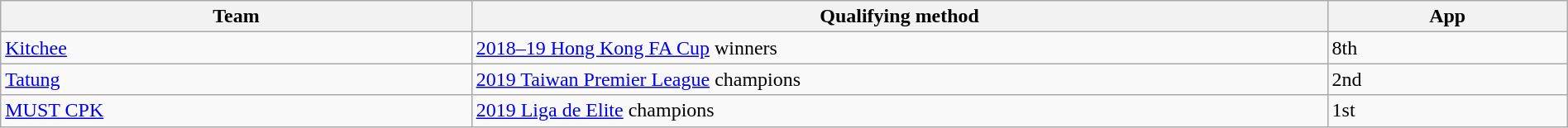<table class="wikitable" style="table-layout:fixed;width:100%;">
<tr>
<th width=30%>Team</th>
<th width=55%>Qualifying method</th>
<th width=15%>App </th>
</tr>
<tr>
<td> <a href='#'>Kitchee</a></td>
<td><a href='#'>2018–19 Hong Kong FA Cup</a> winners</td>
<td>8th </td>
</tr>
<tr>
<td> <a href='#'>Tatung</a></td>
<td><a href='#'>2019 Taiwan Premier League</a> champions</td>
<td>2nd </td>
</tr>
<tr>
<td> <a href='#'>MUST CPK</a></td>
<td><a href='#'>2019 Liga de Elite</a> champions</td>
<td>1st</td>
</tr>
</table>
